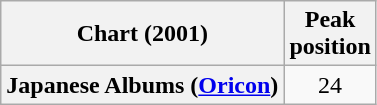<table class="wikitable plainrowheaders" style="text-align:center">
<tr>
<th scope="col">Chart (2001)</th>
<th scope="col">Peak<br> position</th>
</tr>
<tr>
<th scope="row">Japanese Albums (<a href='#'>Oricon</a>)</th>
<td>24</td>
</tr>
</table>
